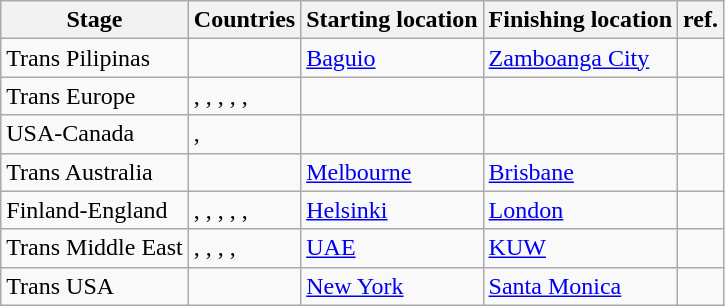<table class="wikitable">
<tr>
<th>Stage</th>
<th>Countries</th>
<th>Starting location</th>
<th>Finishing location</th>
<th>ref.</th>
</tr>
<tr>
<td>Trans Pilipinas</td>
<td></td>
<td> <a href='#'>Baguio</a></td>
<td> <a href='#'>Zamboanga City</a></td>
<td></td>
</tr>
<tr>
<td>Trans Europe</td>
<td>, , , , , </td>
<td></td>
<td></td>
<td></td>
</tr>
<tr>
<td>USA-Canada</td>
<td>, </td>
<td></td>
<td></td>
<td></td>
</tr>
<tr>
<td>Trans Australia</td>
<td></td>
<td> <a href='#'>Melbourne</a></td>
<td> <a href='#'>Brisbane</a></td>
<td></td>
</tr>
<tr>
<td>Finland-England</td>
<td>, , , , , </td>
<td> <a href='#'>Helsinki</a></td>
<td> <a href='#'>London</a></td>
<td></td>
</tr>
<tr>
<td>Trans Middle East</td>
<td>, , , , </td>
<td> <a href='#'>UAE</a></td>
<td> <a href='#'>KUW</a></td>
<td></td>
</tr>
<tr>
<td>Trans USA</td>
<td></td>
<td> <a href='#'>New York</a></td>
<td> <a href='#'>Santa Monica</a></td>
<td></td>
</tr>
</table>
